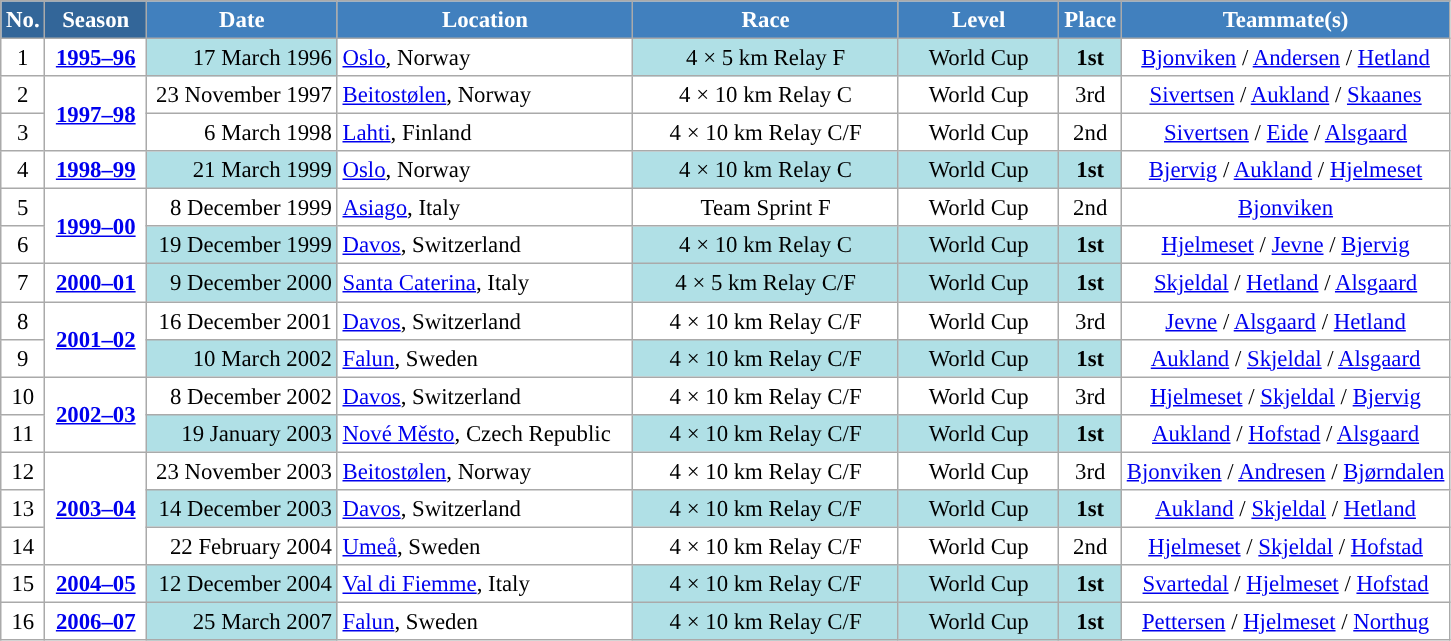<table class="wikitable sortable" style="font-size:95%; text-align:center; border:grey solid 1px; border-collapse:collapse; background:#ffffff;">
<tr style="background:#efefef;">
<th style="background-color:#369; color:white;">No.</th>
<th style="background-color:#369; color:white;">Season</th>
<th style="background-color:#4180be; color:white; width:120px;">Date</th>
<th style="background-color:#4180be; color:white; width:190px;">Location</th>
<th style="background-color:#4180be; color:white; width:170px;">Race</th>
<th style="background-color:#4180be; color:white; width:100px;">Level</th>
<th style="background-color:#4180be; color:white;">Place</th>
<th style="background-color:#4180be; color:white;">Teammate(s)</th>
</tr>
<tr>
<td align=center>1</td>
<td rowspan=1 align=center><strong><a href='#'>1995–96</a></strong></td>
<td bgcolor="#BOEOE6" align=right>17 March 1996</td>
<td align=left> <a href='#'>Oslo</a>, Norway</td>
<td bgcolor="#BOEOE6">4 × 5 km Relay F</td>
<td bgcolor="#BOEOE6">World Cup</td>
<td bgcolor="#BOEOE6"><strong>1st</strong></td>
<td><a href='#'>Bjonviken</a> / <a href='#'>Andersen</a> / <a href='#'>Hetland</a></td>
</tr>
<tr>
<td align=center>2</td>
<td rowspan=2 align=center><strong> <a href='#'>1997–98</a> </strong></td>
<td align=right>23 November 1997</td>
<td align=left> <a href='#'>Beitostølen</a>, Norway</td>
<td>4 × 10 km Relay C</td>
<td>World Cup</td>
<td>3rd</td>
<td><a href='#'>Sivertsen</a> / <a href='#'>Aukland</a> / <a href='#'>Skaanes</a></td>
</tr>
<tr>
<td align=center>3</td>
<td align=right>6 March 1998</td>
<td align=left> <a href='#'>Lahti</a>, Finland</td>
<td>4 × 10 km Relay C/F</td>
<td>World Cup</td>
<td>2nd</td>
<td><a href='#'>Sivertsen</a> / <a href='#'>Eide</a> / <a href='#'>Alsgaard</a></td>
</tr>
<tr>
<td align=center>4</td>
<td rowspan=1 align=center><strong><a href='#'>1998–99</a></strong></td>
<td bgcolor="#BOEOE6" align=right>21 March 1999</td>
<td align=left> <a href='#'>Oslo</a>, Norway</td>
<td bgcolor="#BOEOE6">4 × 10 km Relay C</td>
<td bgcolor="#BOEOE6">World Cup</td>
<td bgcolor="#BOEOE6"><strong>1st</strong></td>
<td><a href='#'>Bjervig</a> / <a href='#'>Aukland</a> / <a href='#'>Hjelmeset</a></td>
</tr>
<tr>
<td align=center>5</td>
<td rowspan=2 align=center><strong> <a href='#'>1999–00</a> </strong></td>
<td align=right>8 December 1999</td>
<td align=left> <a href='#'>Asiago</a>, Italy</td>
<td>Team Sprint F</td>
<td>World Cup</td>
<td>2nd</td>
<td><a href='#'>Bjonviken</a></td>
</tr>
<tr>
<td align=center>6</td>
<td bgcolor="#BOEOE6" align=right>19 December 1999</td>
<td align=left> <a href='#'>Davos</a>, Switzerland</td>
<td bgcolor="#BOEOE6">4 × 10 km Relay C</td>
<td bgcolor="#BOEOE6">World Cup</td>
<td bgcolor="#BOEOE6"><strong>1st</strong></td>
<td><a href='#'>Hjelmeset</a> / <a href='#'>Jevne</a> / <a href='#'>Bjervig</a></td>
</tr>
<tr>
<td align=center>7</td>
<td rowspan=1 align=center><strong><a href='#'>2000–01</a></strong></td>
<td bgcolor="#BOEOE6" align=right>9 December 2000</td>
<td align=left> <a href='#'>Santa Caterina</a>, Italy</td>
<td bgcolor="#BOEOE6">4 × 5 km Relay C/F</td>
<td bgcolor="#BOEOE6">World Cup</td>
<td bgcolor="#BOEOE6"><strong>1st</strong></td>
<td><a href='#'>Skjeldal</a> / <a href='#'>Hetland</a> / <a href='#'>Alsgaard</a></td>
</tr>
<tr>
<td align=center>8</td>
<td rowspan=2 align=center><strong> <a href='#'>2001–02</a> </strong></td>
<td align=right>16 December 2001</td>
<td align=left> <a href='#'>Davos</a>, Switzerland</td>
<td>4 × 10 km Relay C/F</td>
<td>World Cup</td>
<td>3rd</td>
<td><a href='#'>Jevne</a> / <a href='#'>Alsgaard</a> / <a href='#'>Hetland</a></td>
</tr>
<tr>
<td align=center>9</td>
<td bgcolor="#BOEOE6" align=right>10 March 2002</td>
<td align=left> <a href='#'>Falun</a>, Sweden</td>
<td bgcolor="#BOEOE6">4 × 10 km Relay C/F</td>
<td bgcolor="#BOEOE6">World Cup</td>
<td bgcolor="#BOEOE6"><strong>1st</strong></td>
<td><a href='#'>Aukland</a> / <a href='#'>Skjeldal</a> / <a href='#'>Alsgaard</a></td>
</tr>
<tr>
<td align=center>10</td>
<td rowspan=2 align=center><strong> <a href='#'>2002–03</a> </strong></td>
<td align=right>8 December 2002</td>
<td align=left> <a href='#'>Davos</a>, Switzerland</td>
<td>4 × 10 km Relay C/F</td>
<td>World Cup</td>
<td>3rd</td>
<td><a href='#'>Hjelmeset</a> / <a href='#'>Skjeldal</a> / <a href='#'>Bjervig</a></td>
</tr>
<tr>
<td align=center>11</td>
<td bgcolor="#BOEOE6" align=right>19 January 2003</td>
<td align=left> <a href='#'>Nové Město</a>, Czech Republic</td>
<td bgcolor="#BOEOE6">4 × 10 km Relay C/F</td>
<td bgcolor="#BOEOE6">World Cup</td>
<td bgcolor="#BOEOE6"><strong>1st</strong></td>
<td><a href='#'>Aukland</a> / <a href='#'>Hofstad</a> / <a href='#'>Alsgaard</a></td>
</tr>
<tr>
<td align=center>12</td>
<td rowspan=3 align=center><strong> <a href='#'>2003–04</a> </strong></td>
<td align=right>23 November 2003</td>
<td align=left> <a href='#'>Beitostølen</a>, Norway</td>
<td>4 × 10 km Relay C/F</td>
<td>World Cup</td>
<td>3rd</td>
<td><a href='#'>Bjonviken</a> / <a href='#'>Andresen</a> / <a href='#'>Bjørndalen</a></td>
</tr>
<tr>
<td align=center>13</td>
<td bgcolor="#BOEOE6" align=right>14 December 2003</td>
<td align=left> <a href='#'>Davos</a>, Switzerland</td>
<td bgcolor="#BOEOE6">4 × 10 km Relay C/F</td>
<td bgcolor="#BOEOE6">World Cup</td>
<td bgcolor="#BOEOE6"><strong>1st</strong></td>
<td><a href='#'>Aukland</a> / <a href='#'>Skjeldal</a> / <a href='#'>Hetland</a></td>
</tr>
<tr>
<td align=center>14</td>
<td align=right>22 February 2004</td>
<td align=left> <a href='#'>Umeå</a>, Sweden</td>
<td>4 × 10 km Relay C/F</td>
<td>World Cup</td>
<td>2nd</td>
<td><a href='#'>Hjelmeset</a> / <a href='#'>Skjeldal</a> / <a href='#'>Hofstad</a></td>
</tr>
<tr>
<td align=center>15</td>
<td rowspan=1 align=center><strong><a href='#'>2004–05</a></strong></td>
<td bgcolor="#BOEOE6" align=right>12 December 2004</td>
<td align=left> <a href='#'>Val di Fiemme</a>, Italy</td>
<td bgcolor="#BOEOE6">4 × 10 km Relay C/F</td>
<td bgcolor="#BOEOE6">World Cup</td>
<td bgcolor="#BOEOE6"><strong>1st</strong></td>
<td><a href='#'>Svartedal</a> / <a href='#'>Hjelmeset</a> / <a href='#'>Hofstad</a></td>
</tr>
<tr>
<td align=center>16</td>
<td rowspan=1 align=center><strong><a href='#'>2006–07</a></strong></td>
<td bgcolor="#BOEOE6" align=right>25 March 2007</td>
<td align=left> <a href='#'>Falun</a>, Sweden</td>
<td bgcolor="#BOEOE6">4 × 10 km Relay C/F</td>
<td bgcolor="#BOEOE6">World Cup</td>
<td bgcolor="#BOEOE6"><strong>1st</strong></td>
<td><a href='#'>Pettersen</a> / <a href='#'>Hjelmeset</a> / <a href='#'>Northug</a></td>
</tr>
</table>
